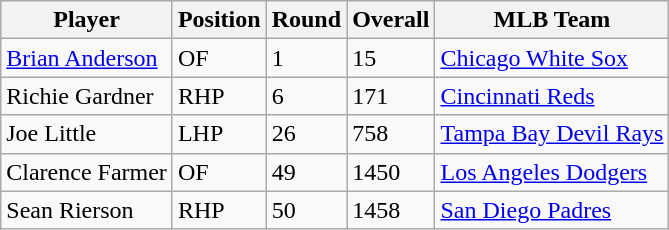<table class="wikitable">
<tr>
<th>Player</th>
<th>Position</th>
<th>Round</th>
<th>Overall</th>
<th>MLB Team</th>
</tr>
<tr>
<td><a href='#'>Brian Anderson</a></td>
<td>OF</td>
<td>1</td>
<td>15</td>
<td><a href='#'>Chicago White Sox</a></td>
</tr>
<tr>
<td>Richie Gardner</td>
<td>RHP</td>
<td>6</td>
<td>171</td>
<td><a href='#'>Cincinnati Reds</a></td>
</tr>
<tr>
<td>Joe Little</td>
<td>LHP</td>
<td>26</td>
<td>758</td>
<td><a href='#'>Tampa Bay Devil Rays</a></td>
</tr>
<tr>
<td>Clarence Farmer</td>
<td>OF</td>
<td>49</td>
<td>1450</td>
<td><a href='#'>Los Angeles Dodgers</a></td>
</tr>
<tr>
<td>Sean Rierson</td>
<td>RHP</td>
<td>50</td>
<td>1458</td>
<td><a href='#'>San Diego Padres</a></td>
</tr>
</table>
